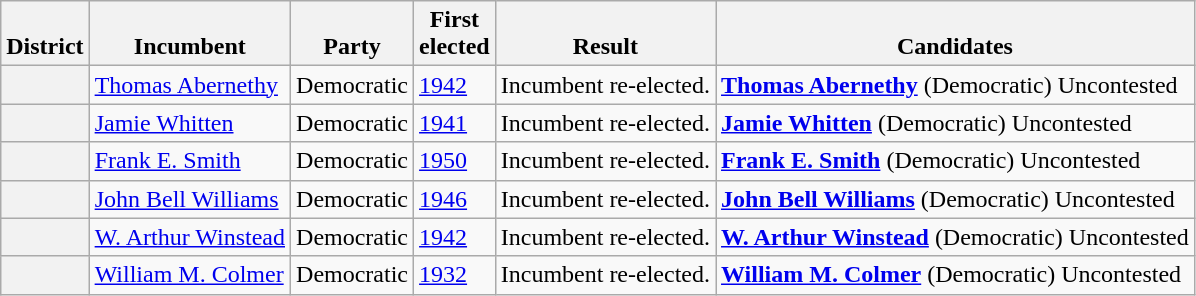<table class=wikitable>
<tr valign=bottom>
<th>District</th>
<th>Incumbent</th>
<th>Party</th>
<th>First<br>elected</th>
<th>Result</th>
<th>Candidates</th>
</tr>
<tr>
<th></th>
<td><a href='#'>Thomas Abernethy</a></td>
<td>Democratic</td>
<td><a href='#'>1942</a></td>
<td>Incumbent re-elected.</td>
<td nowrap> <strong><a href='#'>Thomas Abernethy</a></strong> (Democratic) Uncontested</td>
</tr>
<tr>
<th></th>
<td><a href='#'>Jamie Whitten</a></td>
<td>Democratic</td>
<td><a href='#'>1941</a></td>
<td>Incumbent re-elected.</td>
<td nowrap> <strong><a href='#'>Jamie Whitten</a></strong> (Democratic) Uncontested</td>
</tr>
<tr>
<th></th>
<td><a href='#'>Frank E. Smith</a></td>
<td>Democratic</td>
<td><a href='#'>1950</a></td>
<td>Incumbent re-elected.</td>
<td nowrap> <strong><a href='#'>Frank E. Smith</a></strong> (Democratic) Uncontested</td>
</tr>
<tr>
<th></th>
<td><a href='#'>John Bell Williams</a></td>
<td>Democratic</td>
<td><a href='#'>1946</a></td>
<td>Incumbent re-elected.</td>
<td nowrap> <strong><a href='#'>John Bell Williams</a></strong> (Democratic) Uncontested</td>
</tr>
<tr>
<th></th>
<td><a href='#'>W. Arthur Winstead</a></td>
<td>Democratic</td>
<td><a href='#'>1942</a></td>
<td>Incumbent re-elected.</td>
<td nowrap> <strong><a href='#'>W. Arthur Winstead</a></strong> (Democratic) Uncontested</td>
</tr>
<tr>
<th></th>
<td><a href='#'>William M. Colmer</a></td>
<td>Democratic</td>
<td><a href='#'>1932</a></td>
<td>Incumbent re-elected.</td>
<td nowrap> <strong><a href='#'>William M. Colmer</a></strong> (Democratic) Uncontested</td>
</tr>
</table>
